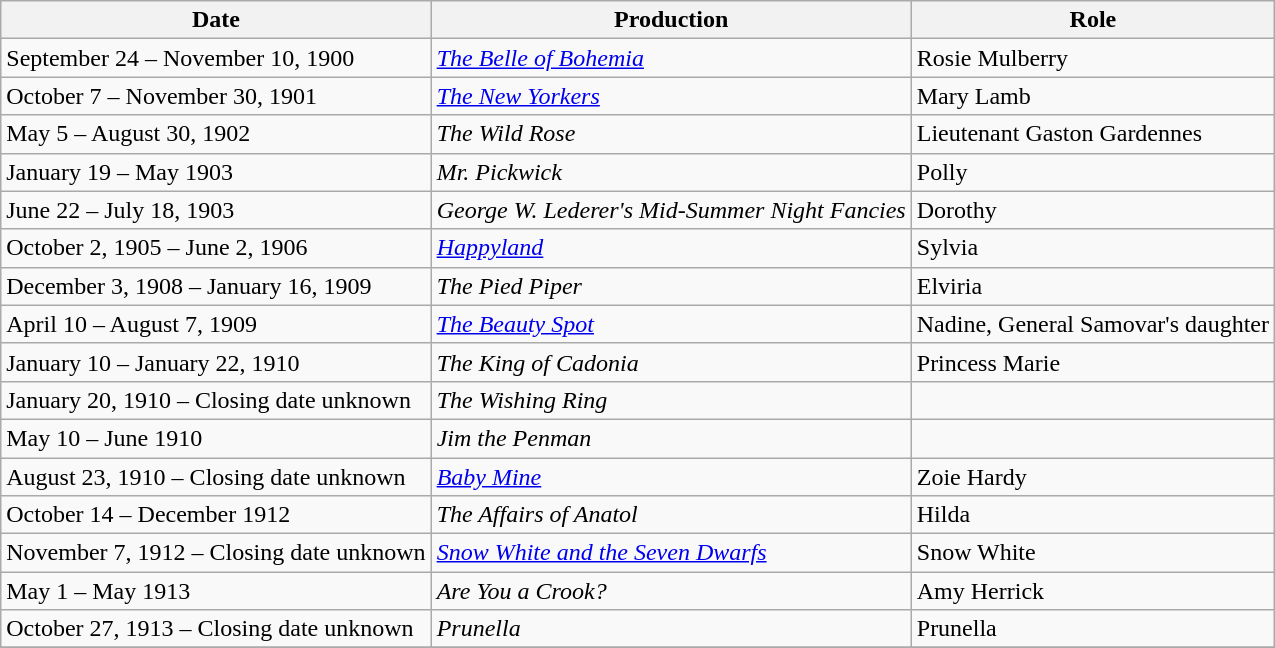<table class="wikitable sortable">
<tr>
<th>Date</th>
<th>Production</th>
<th>Role</th>
</tr>
<tr>
<td>September 24 – November 10, 1900</td>
<td><em><a href='#'>The Belle of Bohemia</a></em></td>
<td>Rosie Mulberry</td>
</tr>
<tr>
<td>October 7 – November 30, 1901</td>
<td><em><a href='#'>The New Yorkers</a></em></td>
<td>Mary Lamb</td>
</tr>
<tr>
<td>May 5 – August 30, 1902</td>
<td><em>The Wild Rose</em></td>
<td>Lieutenant Gaston Gardennes</td>
</tr>
<tr>
<td>January 19 – May 1903</td>
<td><em>Mr. Pickwick</em></td>
<td>Polly</td>
</tr>
<tr>
<td>June 22 – July 18, 1903</td>
<td><em>George W. Lederer's Mid-Summer Night Fancies</em></td>
<td>Dorothy</td>
</tr>
<tr>
<td>October 2, 1905 – June 2, 1906</td>
<td><em><a href='#'>Happyland</a></em></td>
<td>Sylvia</td>
</tr>
<tr>
<td>December 3, 1908 – January 16, 1909</td>
<td><em>The Pied Piper</em></td>
<td>Elviria</td>
</tr>
<tr>
<td>April 10 – August 7, 1909</td>
<td><em><a href='#'>The Beauty Spot</a></em></td>
<td>Nadine, General Samovar's daughter</td>
</tr>
<tr>
<td>January 10 – January 22, 1910</td>
<td><em>The King of Cadonia</em></td>
<td>Princess Marie</td>
</tr>
<tr>
<td>January 20, 1910 – Closing date unknown</td>
<td><em>The Wishing Ring</em></td>
<td></td>
</tr>
<tr>
<td>May 10 – June 1910</td>
<td><em>Jim the Penman</em></td>
<td></td>
</tr>
<tr>
<td>August 23, 1910 – Closing date unknown</td>
<td><em><a href='#'>Baby Mine</a></em></td>
<td>Zoie Hardy</td>
</tr>
<tr>
<td>October 14 – December 1912</td>
<td><em>The Affairs of Anatol</em></td>
<td>Hilda</td>
</tr>
<tr>
<td>November 7, 1912 – Closing date unknown</td>
<td><em><a href='#'>Snow White and the Seven Dwarfs</a></em></td>
<td>Snow White</td>
</tr>
<tr>
<td>May 1 – May 1913</td>
<td><em>Are You a Crook?</em></td>
<td>Amy Herrick</td>
</tr>
<tr>
<td>October 27, 1913 – Closing date unknown</td>
<td><em>Prunella</em></td>
<td>Prunella</td>
</tr>
<tr>
</tr>
</table>
